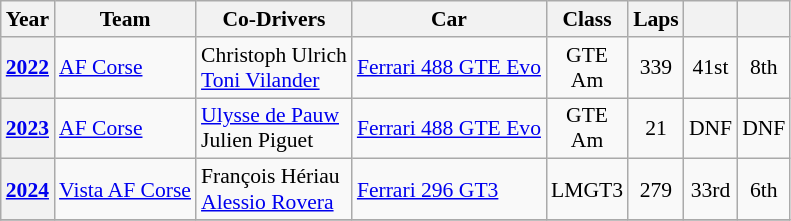<table class="wikitable" style="text-align:center; font-size:90%">
<tr>
<th>Year</th>
<th>Team</th>
<th>Co-Drivers</th>
<th>Car</th>
<th>Class</th>
<th>Laps</th>
<th></th>
<th></th>
</tr>
<tr>
<th><a href='#'>2022</a></th>
<td align="left"> <a href='#'>AF Corse</a></td>
<td align="left"> Christoph Ulrich<br> <a href='#'>Toni Vilander</a></td>
<td align="left"><a href='#'>Ferrari 488 GTE Evo</a></td>
<td>GTE<br>Am</td>
<td>339</td>
<td>41st</td>
<td>8th</td>
</tr>
<tr>
<th><a href='#'>2023</a></th>
<td align="left"> <a href='#'>AF Corse</a></td>
<td align="left"> <a href='#'>Ulysse de Pauw</a><br> Julien Piguet</td>
<td align="left"><a href='#'>Ferrari 488 GTE Evo</a></td>
<td>GTE<br>Am</td>
<td>21</td>
<td>DNF</td>
<td>DNF</td>
</tr>
<tr>
<th><a href='#'>2024</a></th>
<td align="left"> <a href='#'>Vista AF Corse</a></td>
<td align="left"> François Hériau<br> <a href='#'>Alessio Rovera</a></td>
<td align="left"><a href='#'>Ferrari 296 GT3</a></td>
<td>LMGT3</td>
<td>279</td>
<td>33rd</td>
<td>6th</td>
</tr>
<tr>
</tr>
</table>
